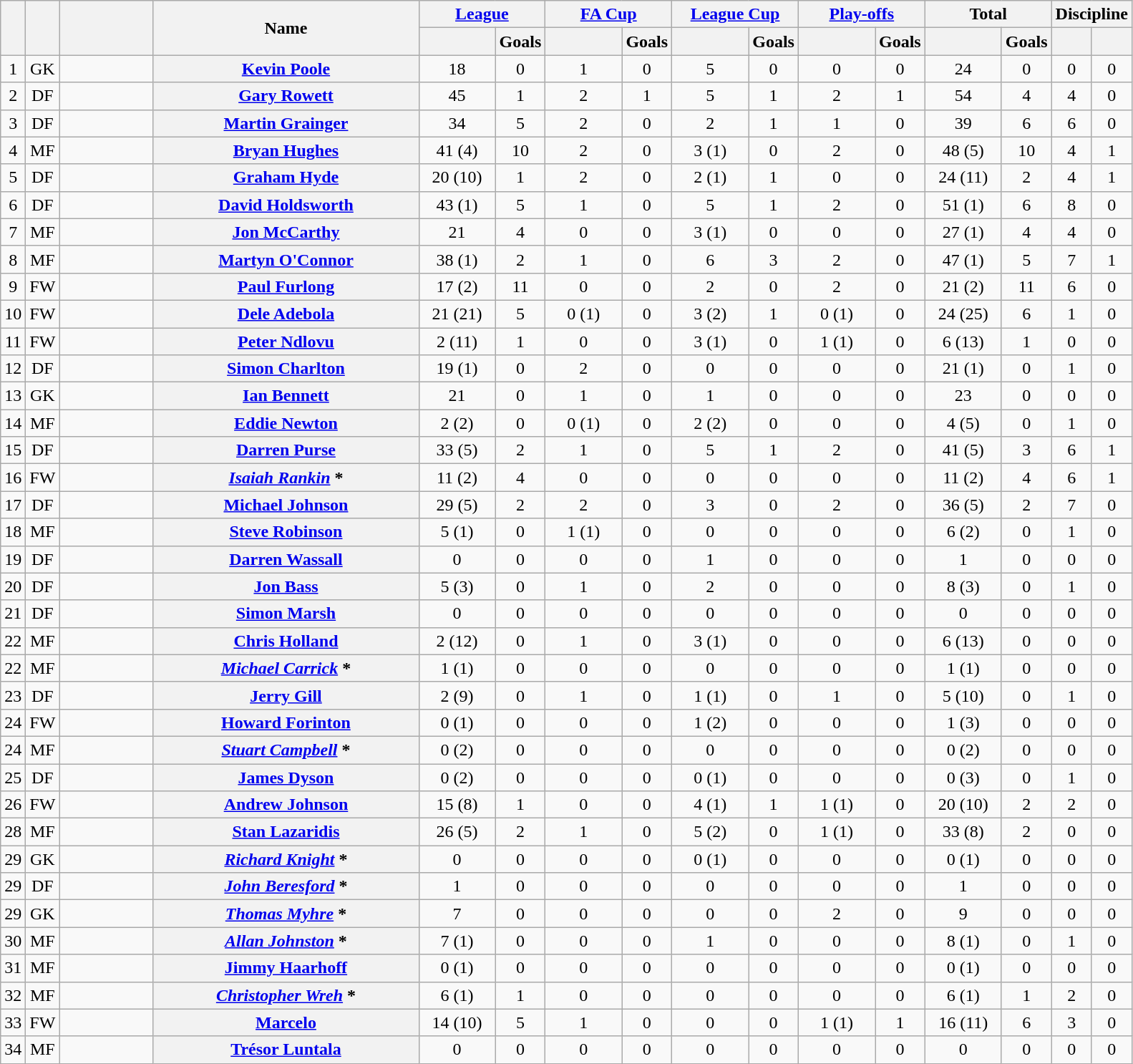<table class="wikitable plainrowheaders" style="text-align:center;">
<tr>
<th rowspan="2" scope="col"></th>
<th rowspan="2" scope="col"></th>
<th rowspan="2" scope="col" style="width:5em;"></th>
<th rowspan="2" scope="col" style="width:15em;">Name</th>
<th colspan="2"><a href='#'>League</a></th>
<th colspan="2"><a href='#'>FA Cup</a></th>
<th colspan="2"><a href='#'>League Cup</a></th>
<th colspan="2"><a href='#'>Play-offs</a></th>
<th colspan="2">Total</th>
<th colspan="2">Discipline</th>
</tr>
<tr>
<th scope="col" style="width:4em;"></th>
<th scope="col">Goals</th>
<th scope="col" style="width:4em;"></th>
<th scope="col">Goals</th>
<th scope="col" style="width:4em;"></th>
<th scope="col">Goals</th>
<th scope="col" style="width:4em;"></th>
<th scope="col">Goals</th>
<th scope="col" style="width:4em;"></th>
<th scope="col">Goals</th>
<th scope="col"></th>
<th scope="col"></th>
</tr>
<tr>
<td>1</td>
<td>GK</td>
<td align="left"></td>
<th scope="row"><a href='#'>Kevin Poole</a></th>
<td>18</td>
<td>0</td>
<td>1</td>
<td>0</td>
<td>5</td>
<td>0</td>
<td>0</td>
<td>0</td>
<td>24</td>
<td>0</td>
<td>0</td>
<td>0</td>
</tr>
<tr>
<td>2</td>
<td>DF</td>
<td align="left"></td>
<th scope="row"><a href='#'>Gary Rowett</a></th>
<td>45</td>
<td>1</td>
<td>2</td>
<td>1</td>
<td>5</td>
<td>1</td>
<td>2</td>
<td>1</td>
<td>54</td>
<td>4</td>
<td>4</td>
<td>0</td>
</tr>
<tr>
<td>3</td>
<td>DF</td>
<td align="left"></td>
<th scope="row"><a href='#'>Martin Grainger</a></th>
<td>34</td>
<td>5</td>
<td>2</td>
<td>0</td>
<td>2</td>
<td>1</td>
<td>1</td>
<td>0</td>
<td>39</td>
<td>6</td>
<td>6</td>
<td>0</td>
</tr>
<tr>
<td>4</td>
<td>MF</td>
<td align="left"></td>
<th scope="row"><a href='#'>Bryan Hughes</a></th>
<td>41 (4)</td>
<td>10</td>
<td>2</td>
<td>0</td>
<td>3 (1)</td>
<td>0</td>
<td>2</td>
<td>0</td>
<td>48 (5)</td>
<td>10</td>
<td>4</td>
<td>1</td>
</tr>
<tr>
<td>5</td>
<td>DF</td>
<td align="left"></td>
<th scope="row"><a href='#'>Graham Hyde</a></th>
<td>20 (10)</td>
<td>1</td>
<td>2</td>
<td>0</td>
<td>2 (1)</td>
<td>1</td>
<td>0</td>
<td>0</td>
<td>24 (11)</td>
<td>2</td>
<td>4</td>
<td>1</td>
</tr>
<tr>
<td>6</td>
<td>DF</td>
<td align="left"></td>
<th scope="row"><a href='#'>David Holdsworth</a></th>
<td>43 (1)</td>
<td>5</td>
<td>1</td>
<td>0</td>
<td>5</td>
<td>1</td>
<td>2</td>
<td>0</td>
<td>51 (1)</td>
<td>6</td>
<td>8</td>
<td>0</td>
</tr>
<tr>
<td>7</td>
<td>MF</td>
<td align="left"></td>
<th scope="row"><a href='#'>Jon McCarthy</a></th>
<td>21</td>
<td>4</td>
<td>0</td>
<td>0</td>
<td>3 (1)</td>
<td>0</td>
<td>0</td>
<td>0</td>
<td>27 (1)</td>
<td>4</td>
<td>4</td>
<td>0</td>
</tr>
<tr>
<td>8</td>
<td>MF</td>
<td align="left"></td>
<th scope="row"><a href='#'>Martyn O'Connor</a></th>
<td>38 (1)</td>
<td>2</td>
<td>1</td>
<td>0</td>
<td>6</td>
<td>3</td>
<td>2</td>
<td>0</td>
<td>47 (1)</td>
<td>5</td>
<td>7</td>
<td>1</td>
</tr>
<tr>
<td>9</td>
<td>FW</td>
<td align="left"></td>
<th scope="row"><a href='#'>Paul Furlong</a></th>
<td>17 (2)</td>
<td>11</td>
<td>0</td>
<td>0</td>
<td>2</td>
<td>0</td>
<td>2</td>
<td>0</td>
<td>21 (2)</td>
<td>11</td>
<td>6</td>
<td>0</td>
</tr>
<tr>
<td>10</td>
<td>FW</td>
<td align="left"></td>
<th scope="row"><a href='#'>Dele Adebola</a></th>
<td>21 (21)</td>
<td>5</td>
<td>0 (1)</td>
<td>0</td>
<td>3 (2)</td>
<td>1</td>
<td>0 (1)</td>
<td>0</td>
<td>24 (25)</td>
<td>6</td>
<td>1</td>
<td>0</td>
</tr>
<tr>
<td>11</td>
<td>FW</td>
<td align="left"></td>
<th scope="row"><a href='#'>Peter Ndlovu</a></th>
<td>2 (11)</td>
<td>1</td>
<td>0</td>
<td>0</td>
<td>3 (1)</td>
<td>0</td>
<td>1 (1)</td>
<td>0</td>
<td>6 (13)</td>
<td>1</td>
<td>0</td>
<td>0</td>
</tr>
<tr>
<td>12</td>
<td>DF</td>
<td align="left"></td>
<th scope="row"><a href='#'>Simon Charlton</a></th>
<td>19 (1)</td>
<td>0</td>
<td>2</td>
<td>0</td>
<td>0</td>
<td>0</td>
<td>0</td>
<td>0</td>
<td>21 (1)</td>
<td>0</td>
<td>1</td>
<td>0</td>
</tr>
<tr>
<td>13</td>
<td>GK</td>
<td align="left"></td>
<th scope="row"><a href='#'>Ian Bennett</a></th>
<td>21</td>
<td>0</td>
<td>1</td>
<td>0</td>
<td>1</td>
<td>0</td>
<td>0</td>
<td>0</td>
<td>23</td>
<td>0</td>
<td>0</td>
<td>0</td>
</tr>
<tr>
<td>14</td>
<td>MF</td>
<td align="left"></td>
<th scope="row"><a href='#'>Eddie Newton</a> </th>
<td>2 (2)</td>
<td>0</td>
<td>0 (1)</td>
<td>0</td>
<td>2 (2)</td>
<td>0</td>
<td>0</td>
<td>0</td>
<td>4 (5)</td>
<td>0</td>
<td>1</td>
<td>0</td>
</tr>
<tr>
<td>15</td>
<td>DF</td>
<td align="left"></td>
<th scope="row"><a href='#'>Darren Purse</a></th>
<td>33 (5)</td>
<td>2</td>
<td>1</td>
<td>0</td>
<td>5</td>
<td>1</td>
<td>2</td>
<td>0</td>
<td>41 (5)</td>
<td>3</td>
<td>6</td>
<td>1</td>
</tr>
<tr>
<td>16</td>
<td>FW</td>
<td align="left"></td>
<th scope="row"><em><a href='#'>Isaiah Rankin</a></em> * </th>
<td>11 (2)</td>
<td>4</td>
<td>0</td>
<td>0</td>
<td>0</td>
<td>0</td>
<td>0</td>
<td>0</td>
<td>11 (2)</td>
<td>4</td>
<td>6</td>
<td>1</td>
</tr>
<tr>
<td>17</td>
<td>DF</td>
<td align="left"></td>
<th scope="row"><a href='#'>Michael Johnson</a></th>
<td>29 (5)</td>
<td>2</td>
<td>2</td>
<td>0</td>
<td>3</td>
<td>0</td>
<td>2</td>
<td>0</td>
<td>36 (5)</td>
<td>2</td>
<td>7</td>
<td>0</td>
</tr>
<tr>
<td>18</td>
<td>MF</td>
<td align="left"></td>
<th scope="row"><a href='#'>Steve Robinson</a></th>
<td>5 (1)</td>
<td>0</td>
<td>1 (1)</td>
<td>0</td>
<td>0</td>
<td>0</td>
<td>0</td>
<td>0</td>
<td>6 (2)</td>
<td>0</td>
<td>1</td>
<td>0</td>
</tr>
<tr>
<td>19</td>
<td>DF</td>
<td align="left"></td>
<th scope="row"><a href='#'>Darren Wassall</a></th>
<td>0</td>
<td>0</td>
<td>0</td>
<td>0</td>
<td>1</td>
<td>0</td>
<td>0</td>
<td>0</td>
<td>1</td>
<td>0</td>
<td>0</td>
<td>0</td>
</tr>
<tr>
<td>20</td>
<td>DF</td>
<td align="left"></td>
<th scope="row"><a href='#'>Jon Bass</a></th>
<td>5 (3)</td>
<td>0</td>
<td>1</td>
<td>0</td>
<td>2</td>
<td>0</td>
<td>0</td>
<td>0</td>
<td>8 (3)</td>
<td>0</td>
<td>1</td>
<td>0</td>
</tr>
<tr>
<td>21</td>
<td>DF</td>
<td align="left"></td>
<th scope="row"><a href='#'>Simon Marsh</a></th>
<td>0</td>
<td>0</td>
<td>0</td>
<td>0</td>
<td>0</td>
<td>0</td>
<td>0</td>
<td>0</td>
<td>0</td>
<td>0</td>
<td>0</td>
<td>0</td>
</tr>
<tr>
<td>22</td>
<td>MF</td>
<td align="left"></td>
<th scope="row"><a href='#'>Chris Holland</a> </th>
<td>2 (12)</td>
<td>0</td>
<td>1</td>
<td>0</td>
<td>3 (1)</td>
<td>0</td>
<td>0</td>
<td>0</td>
<td>6 (13)</td>
<td>0</td>
<td>0</td>
<td>0</td>
</tr>
<tr>
<td>22</td>
<td>MF</td>
<td align="left"></td>
<th scope="row"><em><a href='#'>Michael Carrick</a></em> * </th>
<td>1 (1)</td>
<td>0</td>
<td>0</td>
<td>0</td>
<td>0</td>
<td>0</td>
<td>0</td>
<td>0</td>
<td>1 (1)</td>
<td>0</td>
<td>0</td>
<td>0</td>
</tr>
<tr>
<td>23</td>
<td>DF</td>
<td align="left"></td>
<th scope="row"><a href='#'>Jerry Gill</a></th>
<td>2 (9)</td>
<td>0</td>
<td>1</td>
<td>0</td>
<td>1 (1)</td>
<td>0</td>
<td>1</td>
<td>0</td>
<td>5 (10)</td>
<td>0</td>
<td>1</td>
<td>0</td>
</tr>
<tr>
<td>24</td>
<td>FW</td>
<td align="left"></td>
<th scope="row"><a href='#'>Howard Forinton</a> </th>
<td>0 (1)</td>
<td>0</td>
<td>0</td>
<td>0</td>
<td>1 (2)</td>
<td>0</td>
<td>0</td>
<td>0</td>
<td>1 (3)</td>
<td>0</td>
<td>0</td>
<td>0</td>
</tr>
<tr>
<td>24</td>
<td>MF</td>
<td align="left"></td>
<th scope="row"><em><a href='#'>Stuart Campbell</a></em> *</th>
<td>0 (2)</td>
<td>0</td>
<td>0</td>
<td>0</td>
<td>0</td>
<td>0</td>
<td>0</td>
<td>0</td>
<td>0 (2)</td>
<td>0</td>
<td>0</td>
<td>0</td>
</tr>
<tr>
<td>25</td>
<td>DF</td>
<td align="left"></td>
<th scope="row"><a href='#'>James Dyson</a></th>
<td>0 (2)</td>
<td>0</td>
<td>0</td>
<td>0</td>
<td>0 (1)</td>
<td>0</td>
<td>0</td>
<td>0</td>
<td>0 (3)</td>
<td>0</td>
<td>1</td>
<td>0</td>
</tr>
<tr>
<td>26</td>
<td>FW</td>
<td align="left"></td>
<th scope="row"><a href='#'>Andrew Johnson</a></th>
<td>15 (8)</td>
<td>1</td>
<td>0</td>
<td>0</td>
<td>4 (1)</td>
<td>1</td>
<td>1 (1)</td>
<td>0</td>
<td>20 (10)</td>
<td>2</td>
<td>2</td>
<td>0</td>
</tr>
<tr>
<td>28</td>
<td>MF</td>
<td align="left"></td>
<th scope="row"><a href='#'>Stan Lazaridis</a></th>
<td>26 (5)</td>
<td>2</td>
<td>1</td>
<td>0</td>
<td>5 (2)</td>
<td>0</td>
<td>1 (1)</td>
<td>0</td>
<td>33 (8)</td>
<td>2</td>
<td>0</td>
<td>0</td>
</tr>
<tr>
<td>29</td>
<td>GK</td>
<td align="left"></td>
<th scope="row"><em><a href='#'>Richard Knight</a></em> * </th>
<td>0</td>
<td>0</td>
<td>0</td>
<td>0</td>
<td>0 (1)</td>
<td>0</td>
<td>0</td>
<td>0</td>
<td>0 (1)</td>
<td>0</td>
<td>0</td>
<td>0</td>
</tr>
<tr>
<td>29</td>
<td>DF</td>
<td align="left"></td>
<th scope="row"><em><a href='#'>John Beresford</a></em> * </th>
<td>1</td>
<td>0</td>
<td>0</td>
<td>0</td>
<td>0</td>
<td>0</td>
<td>0</td>
<td>0</td>
<td>1</td>
<td>0</td>
<td>0</td>
<td>0</td>
</tr>
<tr>
<td>29</td>
<td>GK</td>
<td align="left"></td>
<th scope="row"><em><a href='#'>Thomas Myhre</a></em> *</th>
<td>7</td>
<td>0</td>
<td>0</td>
<td>0</td>
<td>0</td>
<td>0</td>
<td>2</td>
<td>0</td>
<td>9</td>
<td>0</td>
<td>0</td>
<td>0</td>
</tr>
<tr>
<td>30</td>
<td>MF</td>
<td align="left"></td>
<th scope="row"><em><a href='#'>Allan Johnston</a></em> * </th>
<td>7 (1)</td>
<td>0</td>
<td>0</td>
<td>0</td>
<td>1</td>
<td>0</td>
<td>0</td>
<td>0</td>
<td>8 (1)</td>
<td>0</td>
<td>1</td>
<td>0</td>
</tr>
<tr>
<td>31</td>
<td>MF</td>
<td align="left"></td>
<th scope="row"><a href='#'>Jimmy Haarhoff</a></th>
<td>0 (1)</td>
<td>0</td>
<td>0</td>
<td>0</td>
<td>0</td>
<td>0</td>
<td>0</td>
<td>0</td>
<td>0 (1)</td>
<td>0</td>
<td>0</td>
<td>0</td>
</tr>
<tr>
<td>32</td>
<td>MF</td>
<td align="left"></td>
<th scope="row"><em><a href='#'>Christopher Wreh</a></em> * </th>
<td>6 (1)</td>
<td>1</td>
<td>0</td>
<td>0</td>
<td>0</td>
<td>0</td>
<td>0</td>
<td>0</td>
<td>6 (1)</td>
<td>1</td>
<td>2</td>
<td>0</td>
</tr>
<tr>
<td>33</td>
<td>FW</td>
<td align="left"></td>
<th scope="row"><a href='#'>Marcelo</a></th>
<td>14 (10)</td>
<td>5</td>
<td>1</td>
<td>0</td>
<td>0</td>
<td>0</td>
<td>1 (1)</td>
<td>1</td>
<td>16 (11)</td>
<td>6</td>
<td>3</td>
<td>0</td>
</tr>
<tr>
<td>34</td>
<td>MF</td>
<td align="left"></td>
<th scope="row"><a href='#'>Trésor Luntala</a></th>
<td>0</td>
<td>0</td>
<td>0</td>
<td>0</td>
<td>0</td>
<td>0</td>
<td>0</td>
<td>0</td>
<td>0</td>
<td>0</td>
<td>0</td>
<td>0</td>
</tr>
</table>
